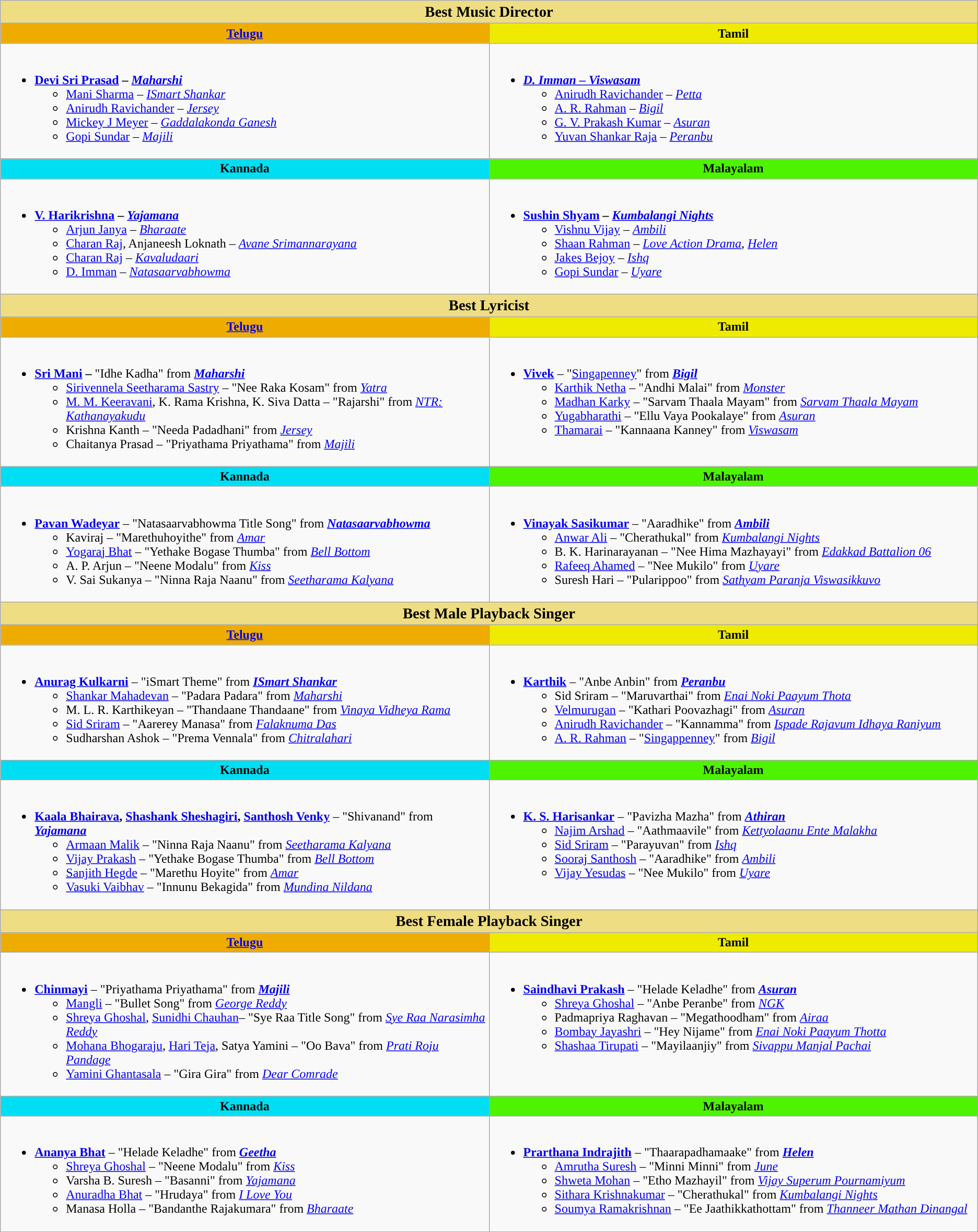<table class="wikitable" |>
<tr>
<th colspan="2" ! style="background:#eedd82; width:3000px; text-align:center;"><big><strong>Best Music Director</strong></big></th>
</tr>
<tr>
<th ! style="background:#efac00; width:50%; text-align:center;"><a href='#'>Telugu</a></th>
<th ! style="background:#efeb00; text-align:center;">Tamil</th>
</tr>
<tr>
<td valign="top"><br><ul><li><strong><a href='#'>Devi Sri Prasad</a> – <a href='#'><em>Maharshi</em></a></strong><ul><li><a href='#'>Mani Sharma</a> – <em><a href='#'>ISmart Shankar</a></em></li><li><a href='#'>Anirudh Ravichander</a> – <a href='#'><em>Jersey</em></a></li><li><a href='#'>Mickey J Meyer</a> – <em><a href='#'>Gaddalakonda Ganesh</a></em></li><li><a href='#'>Gopi Sundar</a> – <em><a href='#'>Majili</a></em></li></ul></li></ul></td>
<td valign="top"><br><ul><li><a href='#'><strong><em>D. Imman – Viswasam</em></strong></a><ul><li><a href='#'>Anirudh Ravichander</a> – <a href='#'><em>Petta</em></a></li><li><a href='#'>A. R. Rahman</a> – <em><a href='#'>Bigil</a></em></li><li><a href='#'>G. V. Prakash Kumar</a> – <a href='#'><em>Asuran</em></a></li><li><a href='#'>Yuvan Shankar Raja</a> – <em><a href='#'>Peranbu</a></em></li></ul></li></ul></td>
</tr>
<tr>
<th ! style="background:#00def3; text-align:center;">Kannada</th>
<th ! style="background:#4df300; text-align:center;">Malayalam</th>
</tr>
<tr>
<td valign="top"><br><ul><li><strong><a href='#'>V. Harikrishna</a></strong> <strong>– <a href='#'><em>Yajamana</em></a></strong><ul><li><a href='#'>Arjun Janya</a> – <em><a href='#'>Bharaate</a></em></li><li><a href='#'>Charan Raj</a>, Anjaneesh Loknath – <em><a href='#'>Avane Srimannarayana</a></em></li><li><a href='#'>Charan Raj</a> – <em><a href='#'>Kavaludaari</a></em></li><li><a href='#'>D. Imman</a> – <em><a href='#'>Natasaarvabhowma</a></em></li></ul></li></ul></td>
<td valign="top"><br><ul><li><strong><a href='#'>Sushin Shyam</a></strong> <strong><em>– <a href='#'>Kumbalangi Nights</a></em></strong><ul><li><a href='#'>Vishnu Vijay</a> – <em><a href='#'>Ambili</a></em></li><li><a href='#'>Shaan Rahman</a> – <em><a href='#'>Love Action Drama</a></em>, <em><a href='#'>Helen</a></em></li><li><a href='#'>Jakes Bejoy</a> – <em><a href='#'>Ishq</a></em></li><li><a href='#'>Gopi Sundar</a> – <em><a href='#'>Uyare</a></em></li></ul></li></ul></td>
</tr>
<tr>
<th colspan="2" ! style="background:#eedd82; text-align:center;"><big><strong>Best Lyricist</strong></big></th>
</tr>
<tr>
<th ! style="background:#efac00; text-align:center;"><a href='#'>Telugu</a></th>
<th ! style="background:#efeb00; text-align:center;">Tamil</th>
</tr>
<tr>
<td valign="top"><br><ul><li><strong><a href='#'>Sri Mani</a></strong> <strong>–</strong> "Idhe Kadha" from <a href='#'><strong><em>Maharshi</em></strong></a><ul><li><a href='#'>Sirivennela Seetharama Sastry</a> – "Nee Raka Kosam" from <a href='#'><em>Yatra</em></a></li><li><a href='#'>M. M. Keeravani</a>, K. Rama Krishna, K. Siva Datta – "Rajarshi" from <em><a href='#'>NTR: Kathanayakudu</a></em></li><li>Krishna Kanth – "Needa Padadhani" from <a href='#'><em>Jersey</em></a></li><li>Chaitanya Prasad – "Priyathama Priyathama" from <em><a href='#'>Majili</a></em></li></ul></li></ul></td>
<td valign="top"><br><ul><li><a href='#'><strong>Vivek</strong></a> – "<a href='#'>Singapenney</a>" from <strong><em><a href='#'>Bigil</a></em></strong><ul><li><a href='#'>Karthik Netha</a> – "Andhi Malai" from <a href='#'><em>Monster</em></a></li><li><a href='#'>Madhan Karky</a> – "Sarvam Thaala Mayam" from <em><a href='#'>Sarvam Thaala Mayam</a></em></li><li><a href='#'>Yugabharathi</a> – "Ellu Vaya Pookalaye" from <a href='#'><em>Asuran</em></a></li><li><a href='#'>Thamarai</a> – "Kannaana Kanney" from <em><a href='#'>Viswasam</a></em></li></ul></li></ul></td>
</tr>
<tr>
<th ! style="background:#00def3; text-align:center;">Kannada</th>
<th ! style="background:#4df300; text-align:center;">Malayalam</th>
</tr>
<tr>
<td valign="top"><br><ul><li><strong><a href='#'>Pavan Wadeyar</a></strong> – "Natasaarvabhowma Title Song" from <strong><em><a href='#'>Natasaarvabhowma</a></em></strong><ul><li>Kaviraj – "Marethuhoyithe" from <a href='#'><em>Amar</em></a></li><li><a href='#'>Yogaraj Bhat</a> – "Yethake Bogase Thumba" from <em><a href='#'>Bell Bottom</a></em></li><li>A. P. Arjun – "Neene Modalu" from <a href='#'><em>Kiss</em></a></li><li>V. Sai Sukanya – "Ninna Raja Naanu" from <em><a href='#'>Seetharama Kalyana</a></em></li></ul></li></ul></td>
<td valign="top"><br><ul><li><strong><a href='#'>Vinayak Sasikumar</a></strong> – "Aaradhike" from <em><a href='#'><strong>Ambili</strong></a></em><ul><li><a href='#'>Anwar Ali</a> – "Cherathukal" from <em><a href='#'>Kumbalangi Nights</a></em></li><li>B. K. Harinarayanan – "Nee Hima Mazhayayi" from <em><a href='#'>Edakkad Battalion 06</a></em></li><li><a href='#'>Rafeeq Ahamed</a> – "Nee Mukilo" from <em><a href='#'>Uyare</a></em></li><li>Suresh Hari – "Pularippoo" from <em><a href='#'>Sathyam Paranja Viswasikkuvo</a></em></li></ul></li></ul></td>
</tr>
<tr>
<th colspan="2" ! style="background:#eedd82; text-align:center;"><big><strong>Best Male Playback Singer</strong></big></th>
</tr>
<tr>
<th ! style="background:#efac00; text-align:center;"><a href='#'>Telugu</a></th>
<th ! style="background:#efeb00; text-align:center;">Tamil</th>
</tr>
<tr>
<td valign="top"><br><ul><li><strong><a href='#'>Anurag Kulkarni</a></strong> – "iSmart Theme" from <strong><em><a href='#'>ISmart Shankar</a></em></strong><ul><li><a href='#'>Shankar Mahadevan</a> – "Padara Padara" from <a href='#'><em>Maharshi</em></a></li><li>M. L. R. Karthikeyan – "Thandaane Thandaane" from <em><a href='#'>Vinaya Vidheya Rama</a></em></li><li><a href='#'>Sid Sriram</a> – "Aarerey Manasa" from <em><a href='#'>Falaknuma Das</a></em></li><li>Sudharshan Ashok – "Prema Vennala" from <a href='#'><em>Chitralahari</em></a></li></ul></li></ul></td>
<td valign="top"><br><ul><li><strong><a href='#'>Karthik</a></strong> – "Anbe Anbin" from <strong><em><a href='#'>Peranbu</a></em></strong><ul><li>Sid Sriram – "Maruvarthai" from <em><a href='#'>Enai Noki Paayum Thota</a></em></li><li><a href='#'>Velmurugan</a> – "Kathari Poovazhagi" from <em><a href='#'>Asuran</a></em></li><li><a href='#'>Anirudh Ravichander</a> – "Kannamma" from <em><a href='#'>Ispade Rajavum Idhaya Raniyum</a></em></li><li><a href='#'>A. R. Rahman</a> – "<a href='#'>Singappenney</a>" from <em><a href='#'>Bigil</a></em></li></ul></li></ul></td>
</tr>
<tr>
<th ! style="background:#00def3; text-align:center;">Kannada</th>
<th ! style="background:#4df300; text-align:center;">Malayalam</th>
</tr>
<tr>
<td valign="top"><br><ul><li><strong><a href='#'>Kaala Bhairava</a>, <a href='#'>Shashank Sheshagiri</a>, <a href='#'>Santhosh Venky</a></strong> – "Shivanand" from <strong><a href='#'><em>Yajamana</em></a></strong><ul><li><a href='#'>Armaan Malik</a> – "Ninna Raja Naanu" from <em><a href='#'>Seetharama Kalyana</a></em></li><li><a href='#'>Vijay Prakash</a> – "Yethake Bogase Thumba" from <em><a href='#'>Bell Bottom</a></em></li><li><a href='#'>Sanjith Hegde</a> – "Marethu Hoyite" from <a href='#'><em>Amar</em></a></li><li><a href='#'>Vasuki Vaibhav</a> – "Innunu Bekagida" from <em><a href='#'>Mundina Nildana</a></em></li></ul></li></ul></td>
<td valign="top"><br><ul><li><strong><a href='#'>K. S. Harisankar</a></strong> – "Pavizha Mazha" from <strong><em><a href='#'>Athiran</a></em></strong><ul><li><a href='#'>Najim Arshad</a> – "Aathmaavile" from <em><a href='#'>Kettyolaanu Ente Malakha</a></em></li><li><a href='#'>Sid Sriram</a> – "Parayuvan" from <a href='#'><em>Ishq</em></a></li><li><a href='#'>Sooraj Santhosh</a> – "Aaradhike" from <a href='#'><em>Ambili</em></a></li><li><a href='#'>Vijay Yesudas</a> – "Nee Mukilo" from <em><a href='#'>Uyare</a></em></li></ul></li></ul></td>
</tr>
<tr>
<th colspan="2" ! style="background:#eedd82; text-align:center;"><big><strong>Best Female Playback Singer</strong></big></th>
</tr>
<tr>
<th ! style="background:#efac00; text-align:center;"><a href='#'>Telugu</a></th>
<th ! style="background:#efeb00; text-align:center;">Tamil</th>
</tr>
<tr>
<td valign="top"><br><ul><li><strong><a href='#'>Chinmayi</a></strong> – "Priyathama Priyathama" from <strong><em><a href='#'>Majili</a></em></strong><ul><li><a href='#'>Mangli</a> – "Bullet Song" from <a href='#'><em>George Reddy</em></a></li><li><a href='#'>Shreya Ghoshal</a>, <a href='#'>Sunidhi Chauhan</a>– "Sye Raa Title Song" from <em><a href='#'>Sye Raa Narasimha Reddy</a></em></li><li><a href='#'>Mohana Bhogaraju</a>, <a href='#'>Hari Teja</a>, Satya Yamini – "Oo Bava" from <em><a href='#'>Prati Roju Pandage</a></em></li><li><a href='#'>Yamini Ghantasala</a> – "Gira Gira" from <em><a href='#'>Dear Comrade</a></em></li></ul></li></ul></td>
<td valign="top"><br><ul><li><strong><a href='#'>Saindhavi Prakash</a></strong> – "Helade Keladhe" from <a href='#'><strong><em>Asuran</em></strong></a><ul><li><a href='#'>Shreya Ghoshal</a> – "Anbe Peranbe" from <a href='#'><em>NGK</em></a></li><li>Padmapriya Raghavan – "Megathoodham" from <em><a href='#'>Airaa</a></em></li><li><a href='#'>Bombay Jayashri</a> – "Hey Nijame" from <a href='#'><em>Enai Noki Paayum Thotta</em></a></li><li><a href='#'>Shashaa Tirupati</a> – "Mayilaanjiy" from <em><a href='#'>Sivappu Manjal Pachai</a></em></li></ul></li></ul></td>
</tr>
<tr>
<th ! style="background:#00def3; text-align:center;">Kannada</th>
<th ! style="background:#4df300; text-align:center;">Malayalam</th>
</tr>
<tr>
<td valign="top"><br><ul><li><strong><a href='#'>Ananya Bhat</a></strong> – "Helade Keladhe" from <a href='#'><strong><em>Geetha</em></strong></a><ul><li><a href='#'>Shreya Ghoshal</a> – "Neene Modalu" from <a href='#'><em>Kiss</em></a></li><li>Varsha B. Suresh – "Basanni" from <a href='#'><em>Yajamana</em></a></li><li><a href='#'>Anuradha Bhat</a> – "Hrudaya" from <a href='#'><em>I Love You</em></a></li><li>Manasa Holla – "Bandanthe Rajakumara" from <em><a href='#'>Bharaate</a></em></li></ul></li></ul></td>
<td valign="top"><br><ul><li><strong><a href='#'>Prarthana Indrajith</a></strong> – "Thaarapadhamaake" from <a href='#'><strong><em>Helen</em></strong></a><ul><li><a href='#'>Amrutha Suresh</a> – "Minni Minni" from <em><a href='#'>June</a></em></li><li><a href='#'>Shweta Mohan</a> – "Etho Mazhayil" from <em><a href='#'>Vijay Superum Pournamiyum</a></em></li><li><a href='#'>Sithara Krishnakumar</a> – "Cherathukal" from <em><a href='#'>Kumbalangi Nights</a></em></li><li><a href='#'>Soumya Ramakrishnan</a> – "Ee Jaathikkathottam" from <em><a href='#'>Thanneer Mathan Dinangal</a></em></li></ul></li></ul></td>
</tr>
</table>
